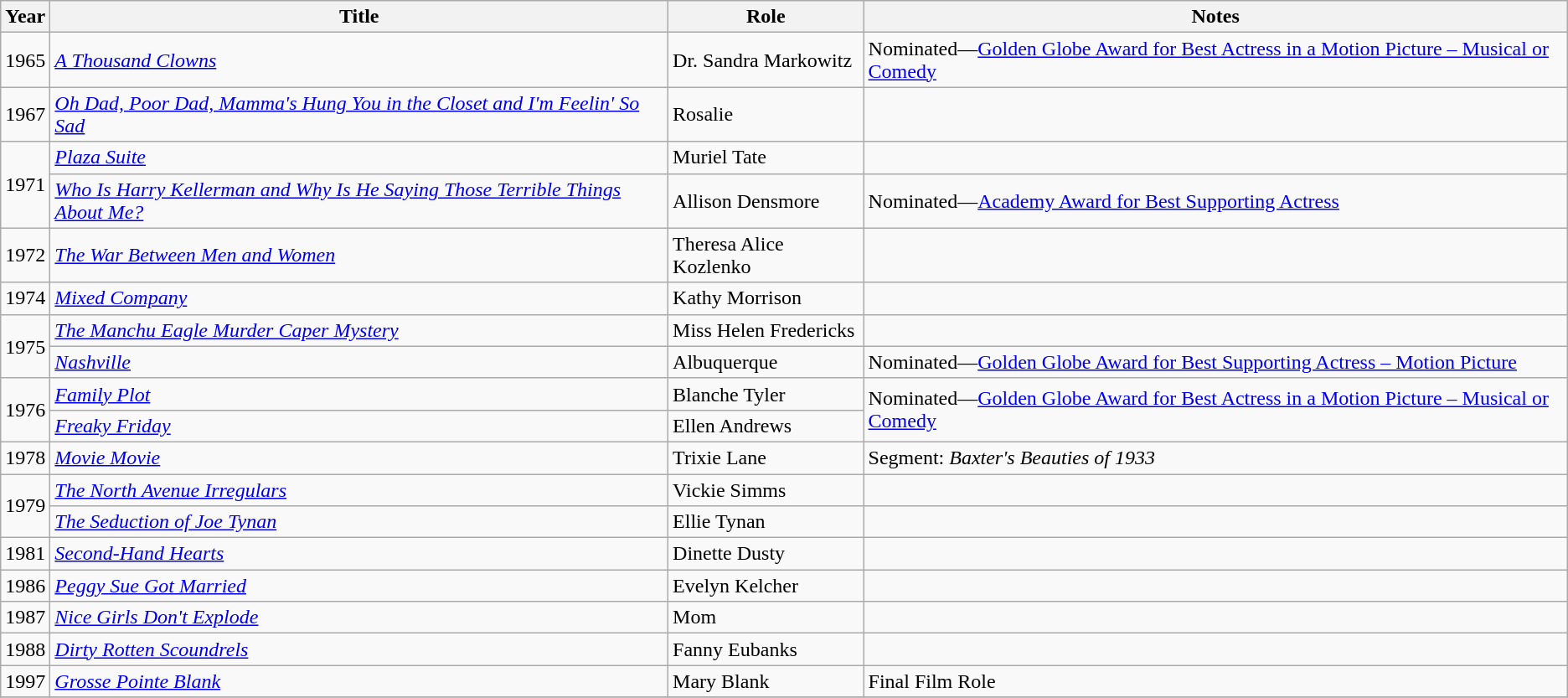<table class="wikitable">
<tr>
<th>Year</th>
<th>Title</th>
<th>Role</th>
<th>Notes</th>
</tr>
<tr>
<td>1965</td>
<td><em><a href='#'>A Thousand Clowns</a></em></td>
<td>Dr. Sandra Markowitz</td>
<td>Nominated—<a href='#'>Golden Globe Award for Best Actress in a Motion Picture – Musical or Comedy</a></td>
</tr>
<tr>
<td>1967</td>
<td><em><a href='#'>Oh Dad, Poor Dad, Mamma's Hung You in the Closet and I'm Feelin' So Sad</a></em></td>
<td>Rosalie</td>
<td></td>
</tr>
<tr>
<td rowspan=2>1971</td>
<td><em><a href='#'>Plaza Suite</a></em></td>
<td>Muriel Tate</td>
<td></td>
</tr>
<tr>
<td><em><a href='#'>Who Is Harry Kellerman and Why Is He Saying Those Terrible Things About Me?</a></em></td>
<td>Allison Densmore</td>
<td>Nominated—<a href='#'>Academy Award for Best Supporting Actress</a></td>
</tr>
<tr>
<td>1972</td>
<td><em><a href='#'>The War Between Men and Women</a></em></td>
<td>Theresa Alice Kozlenko</td>
<td></td>
</tr>
<tr>
<td>1974</td>
<td><em><a href='#'>Mixed Company</a></em></td>
<td>Kathy Morrison</td>
<td></td>
</tr>
<tr>
<td rowspan=2>1975</td>
<td><em><a href='#'>The Manchu Eagle Murder Caper Mystery</a></em></td>
<td>Miss Helen Fredericks</td>
<td></td>
</tr>
<tr>
<td><em><a href='#'>Nashville</a></em></td>
<td>Albuquerque</td>
<td>Nominated—<a href='#'>Golden Globe Award for Best Supporting Actress – Motion Picture</a></td>
</tr>
<tr>
<td rowspan=2>1976</td>
<td><em><a href='#'>Family Plot</a></em></td>
<td>Blanche Tyler</td>
<td rowspan="2">Nominated—<a href='#'>Golden Globe Award for Best Actress in a Motion Picture – Musical or Comedy</a></td>
</tr>
<tr>
<td><em><a href='#'>Freaky Friday</a></em></td>
<td>Ellen Andrews</td>
</tr>
<tr>
<td>1978</td>
<td><em><a href='#'>Movie Movie</a></em></td>
<td>Trixie Lane</td>
<td>Segment: <em>Baxter's Beauties of 1933</em></td>
</tr>
<tr>
<td rowspan=2>1979</td>
<td><em><a href='#'>The North Avenue Irregulars</a></em></td>
<td>Vickie Simms</td>
<td></td>
</tr>
<tr>
<td><em><a href='#'>The Seduction of Joe Tynan</a></em></td>
<td>Ellie Tynan</td>
<td></td>
</tr>
<tr>
<td>1981</td>
<td><em><a href='#'>Second-Hand Hearts</a></em></td>
<td>Dinette Dusty</td>
<td></td>
</tr>
<tr>
<td>1986</td>
<td><em><a href='#'>Peggy Sue Got Married</a></em></td>
<td>Evelyn Kelcher</td>
<td></td>
</tr>
<tr>
<td>1987</td>
<td><em><a href='#'>Nice Girls Don't Explode</a></em></td>
<td>Mom</td>
<td></td>
</tr>
<tr>
<td>1988</td>
<td><em><a href='#'>Dirty Rotten Scoundrels</a></em></td>
<td>Fanny Eubanks</td>
<td></td>
</tr>
<tr>
<td>1997</td>
<td><em><a href='#'>Grosse Pointe Blank</a></em></td>
<td>Mary Blank</td>
<td>Final Film Role</td>
</tr>
<tr>
</tr>
</table>
